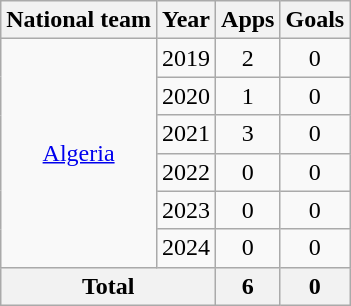<table class="wikitable" style="text-align:center">
<tr>
<th>National team</th>
<th>Year</th>
<th>Apps</th>
<th>Goals</th>
</tr>
<tr>
<td rowspan="6"><a href='#'>Algeria</a></td>
<td>2019</td>
<td>2</td>
<td>0</td>
</tr>
<tr>
<td>2020</td>
<td>1</td>
<td>0</td>
</tr>
<tr>
<td>2021</td>
<td>3</td>
<td>0</td>
</tr>
<tr>
<td>2022</td>
<td>0</td>
<td>0</td>
</tr>
<tr>
<td>2023</td>
<td>0</td>
<td>0</td>
</tr>
<tr>
<td>2024</td>
<td>0</td>
<td>0</td>
</tr>
<tr>
<th colspan="2">Total</th>
<th>6</th>
<th>0</th>
</tr>
</table>
